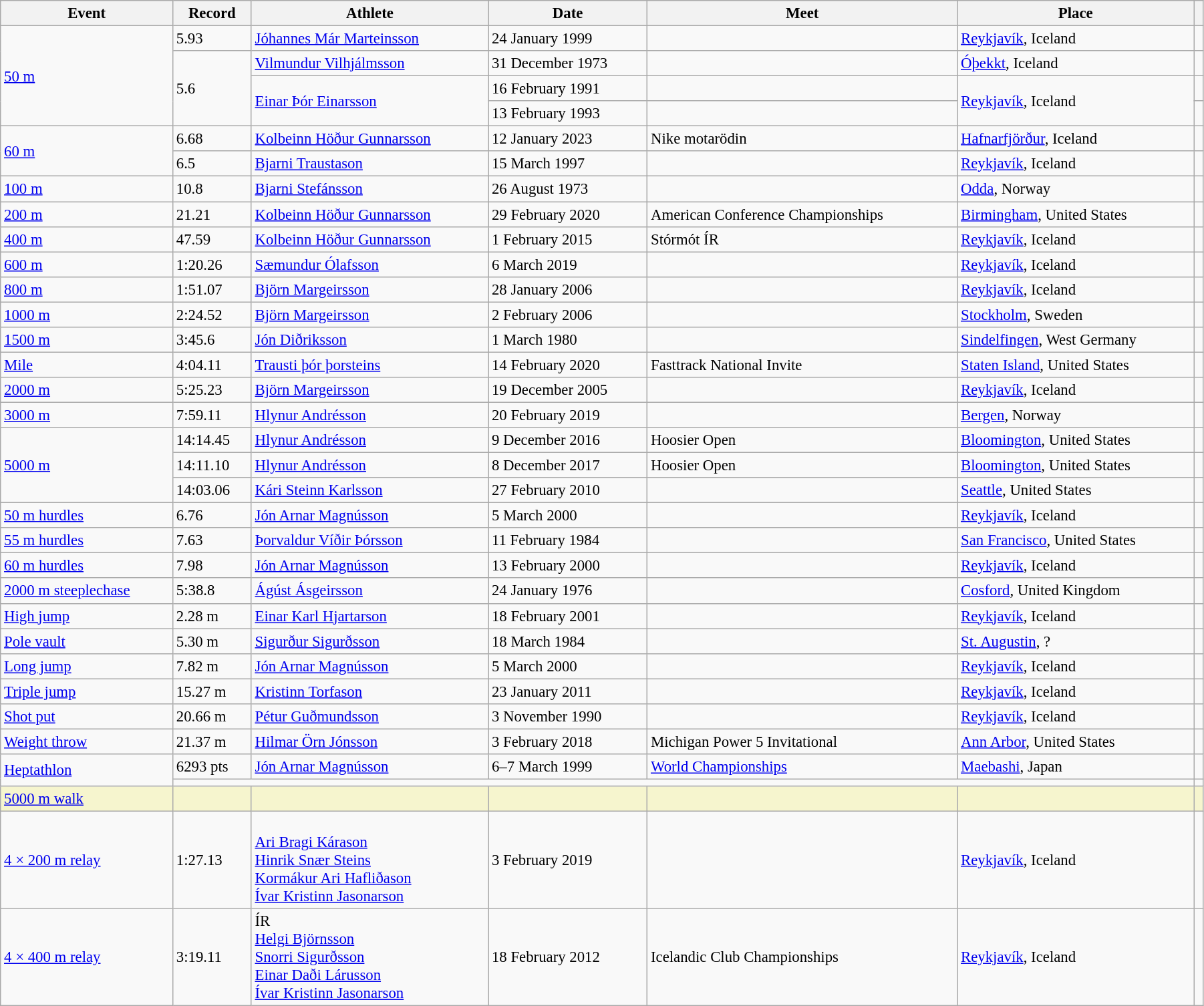<table class="wikitable" style="font-size:95%; width: 95%;">
<tr>
<th>Event</th>
<th>Record</th>
<th>Athlete</th>
<th>Date</th>
<th>Meet</th>
<th>Place</th>
<th></th>
</tr>
<tr>
<td rowspan=4><a href='#'>50 m</a></td>
<td>5.93</td>
<td><a href='#'>Jóhannes Már Marteinsson</a></td>
<td>24 January 1999</td>
<td></td>
<td><a href='#'>Reykjavík</a>, Iceland</td>
<td></td>
</tr>
<tr>
<td rowspan=3>5.6 </td>
<td><a href='#'>Vilmundur Vilhjálmsson</a></td>
<td>31 December 1973</td>
<td></td>
<td><a href='#'>Óþekkt</a>, Iceland</td>
<td></td>
</tr>
<tr>
<td rowspan=2><a href='#'>Einar Þór Einarsson</a></td>
<td>16 February 1991</td>
<td></td>
<td rowspan=2><a href='#'>Reykjavík</a>, Iceland</td>
<td></td>
</tr>
<tr>
<td>13 February 1993</td>
<td></td>
<td></td>
</tr>
<tr>
<td rowspan=2><a href='#'>60 m</a></td>
<td>6.68</td>
<td><a href='#'>Kolbeinn Höður Gunnarsson</a></td>
<td>12 January 2023</td>
<td>Nike motarödin</td>
<td><a href='#'>Hafnarfjörður</a>, Iceland</td>
<td></td>
</tr>
<tr>
<td>6.5 </td>
<td><a href='#'>Bjarni Traustason</a></td>
<td>15 March 1997</td>
<td></td>
<td><a href='#'>Reykjavík</a>, Iceland</td>
<td></td>
</tr>
<tr>
<td><a href='#'>100 m</a></td>
<td>10.8 </td>
<td><a href='#'>Bjarni Stefánsson</a></td>
<td>26 August 1973</td>
<td></td>
<td><a href='#'>Odda</a>, Norway</td>
<td></td>
</tr>
<tr>
<td><a href='#'>200 m</a></td>
<td>21.21</td>
<td><a href='#'>Kolbeinn Höður Gunnarsson</a></td>
<td>29 February 2020</td>
<td>American Conference Championships</td>
<td><a href='#'>Birmingham</a>, United States</td>
<td></td>
</tr>
<tr>
<td><a href='#'>400 m</a></td>
<td>47.59</td>
<td><a href='#'>Kolbeinn Höður Gunnarsson</a></td>
<td>1 February 2015</td>
<td>Stórmót ÍR</td>
<td><a href='#'>Reykjavík</a>, Iceland</td>
<td></td>
</tr>
<tr>
<td><a href='#'>600 m</a></td>
<td>1:20.26</td>
<td><a href='#'>Sæmundur Ólafsson</a></td>
<td>6 March 2019</td>
<td></td>
<td><a href='#'>Reykjavík</a>, Iceland</td>
<td></td>
</tr>
<tr>
<td><a href='#'>800 m</a></td>
<td>1:51.07</td>
<td><a href='#'>Björn Margeirsson</a></td>
<td>28 January 2006</td>
<td></td>
<td><a href='#'>Reykjavík</a>, Iceland</td>
<td></td>
</tr>
<tr>
<td><a href='#'>1000 m</a></td>
<td>2:24.52</td>
<td><a href='#'>Björn Margeirsson</a></td>
<td>2 February 2006</td>
<td></td>
<td><a href='#'>Stockholm</a>, Sweden</td>
<td></td>
</tr>
<tr>
<td><a href='#'>1500 m</a></td>
<td>3:45.6 </td>
<td><a href='#'>Jón Diðriksson</a></td>
<td>1 March 1980</td>
<td></td>
<td><a href='#'>Sindelfingen</a>, West Germany</td>
<td></td>
</tr>
<tr>
<td><a href='#'>Mile</a></td>
<td>4:04.11</td>
<td><a href='#'>Trausti þór þorsteins</a></td>
<td>14 February 2020</td>
<td>Fasttrack National Invite</td>
<td><a href='#'>Staten Island</a>, United States</td>
<td></td>
</tr>
<tr>
<td><a href='#'>2000 m</a></td>
<td>5:25.23</td>
<td><a href='#'>Björn Margeirsson</a></td>
<td>19 December 2005</td>
<td></td>
<td><a href='#'>Reykjavík</a>, Iceland</td>
<td></td>
</tr>
<tr>
<td><a href='#'>3000 m</a></td>
<td>7:59.11</td>
<td><a href='#'>Hlynur Andrésson</a></td>
<td>20 February 2019</td>
<td></td>
<td><a href='#'>Bergen</a>, Norway</td>
<td></td>
</tr>
<tr>
<td rowspan=3><a href='#'>5000 m</a></td>
<td>14:14.45</td>
<td><a href='#'>Hlynur Andrésson</a></td>
<td>9 December 2016</td>
<td>Hoosier Open</td>
<td><a href='#'>Bloomington</a>, United States</td>
<td></td>
</tr>
<tr>
<td>14:11.10</td>
<td><a href='#'>Hlynur Andrésson</a></td>
<td>8 December 2017</td>
<td>Hoosier Open</td>
<td><a href='#'>Bloomington</a>, United States</td>
<td></td>
</tr>
<tr>
<td>14:03.06 </td>
<td><a href='#'>Kári Steinn Karlsson</a></td>
<td>27 February 2010</td>
<td></td>
<td><a href='#'>Seattle</a>, United States</td>
<td></td>
</tr>
<tr>
<td><a href='#'>50 m hurdles</a></td>
<td>6.76</td>
<td><a href='#'>Jón Arnar Magnússon</a></td>
<td>5 March 2000</td>
<td></td>
<td><a href='#'>Reykjavík</a>, Iceland</td>
<td></td>
</tr>
<tr>
<td><a href='#'>55 m hurdles</a></td>
<td>7.63</td>
<td><a href='#'>Þorvaldur Víðir Þórsson</a></td>
<td>11 February 1984</td>
<td></td>
<td><a href='#'>San Francisco</a>, United States</td>
<td></td>
</tr>
<tr>
<td><a href='#'>60 m hurdles</a></td>
<td>7.98</td>
<td><a href='#'>Jón Arnar Magnússon</a></td>
<td>13 February 2000</td>
<td></td>
<td><a href='#'>Reykjavík</a>, Iceland</td>
<td></td>
</tr>
<tr>
<td><a href='#'>2000 m steeplechase</a></td>
<td>5:38.8 </td>
<td><a href='#'>Ágúst Ásgeirsson</a></td>
<td>24 January 1976</td>
<td></td>
<td><a href='#'>Cosford</a>, United Kingdom</td>
<td></td>
</tr>
<tr>
<td><a href='#'>High jump</a></td>
<td>2.28 m</td>
<td><a href='#'>Einar Karl Hjartarson</a></td>
<td>18 February 2001</td>
<td></td>
<td><a href='#'>Reykjavík</a>, Iceland</td>
<td></td>
</tr>
<tr>
<td><a href='#'>Pole vault</a></td>
<td>5.30 m</td>
<td><a href='#'>Sigurður Sigurðsson</a></td>
<td>18 March 1984</td>
<td></td>
<td><a href='#'>St. Augustin</a>, ?</td>
<td></td>
</tr>
<tr>
<td><a href='#'>Long jump</a></td>
<td>7.82 m</td>
<td><a href='#'>Jón Arnar Magnússon</a></td>
<td>5 March 2000</td>
<td></td>
<td><a href='#'>Reykjavík</a>, Iceland</td>
<td></td>
</tr>
<tr>
<td><a href='#'>Triple jump</a></td>
<td>15.27 m</td>
<td><a href='#'>Kristinn Torfason</a></td>
<td>23 January 2011</td>
<td></td>
<td><a href='#'>Reykjavík</a>, Iceland</td>
<td></td>
</tr>
<tr>
<td><a href='#'>Shot put</a></td>
<td>20.66 m</td>
<td><a href='#'>Pétur Guðmundsson</a></td>
<td>3 November 1990</td>
<td></td>
<td><a href='#'>Reykjavík</a>, Iceland</td>
<td></td>
</tr>
<tr>
<td><a href='#'>Weight throw</a></td>
<td>21.37 m</td>
<td><a href='#'>Hilmar Örn Jónsson</a></td>
<td>3 February 2018</td>
<td>Michigan Power 5 Invitational</td>
<td><a href='#'>Ann Arbor</a>, United States</td>
<td></td>
</tr>
<tr>
<td rowspan=2><a href='#'>Heptathlon</a></td>
<td>6293 pts</td>
<td><a href='#'>Jón Arnar Magnússon</a></td>
<td>6–7 March 1999</td>
<td><a href='#'>World Championships</a></td>
<td><a href='#'>Maebashi</a>, Japan</td>
<td></td>
</tr>
<tr>
<td colspan=5></td>
<td></td>
</tr>
<tr style="background:#f6F5CE;">
<td><a href='#'>5000 m walk</a></td>
<td></td>
<td></td>
<td></td>
<td></td>
<td></td>
<td></td>
</tr>
<tr>
<td><a href='#'>4 × 200 m relay</a></td>
<td>1:27.13</td>
<td><br><a href='#'>Ari Bragi Kárason</a><br><a href='#'>Hinrik Snær Steins</a><br><a href='#'>Kormákur Ari Hafliðason</a><br><a href='#'>Ívar Kristinn Jasonarson</a></td>
<td>3 February 2019</td>
<td></td>
<td><a href='#'>Reykjavík</a>, Iceland</td>
<td></td>
</tr>
<tr>
<td><a href='#'>4 × 400 m relay</a></td>
<td>3:19.11</td>
<td>ÍR<br><a href='#'>Helgi Björnsson</a><br><a href='#'>Snorri Sigurðsson</a><br><a href='#'>Einar Daði Lárusson</a><br><a href='#'>Ívar Kristinn Jasonarson</a></td>
<td>18 February 2012</td>
<td>Icelandic Club Championships</td>
<td><a href='#'>Reykjavík</a>, Iceland</td>
<td></td>
</tr>
</table>
